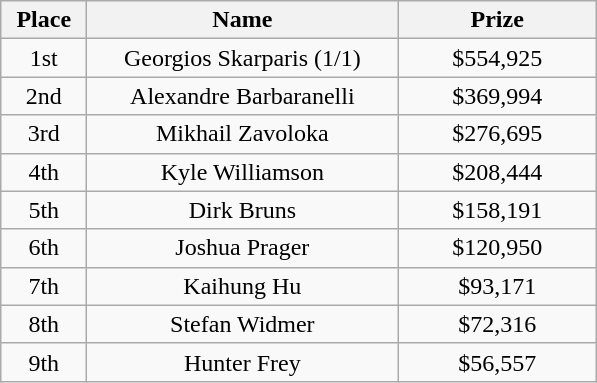<table class="wikitable">
<tr>
<th width="50">Place</th>
<th width="200">Name</th>
<th width="125">Prize</th>
</tr>
<tr>
<td align=center>1st</td>
<td align=center> Georgios Skarparis (1/1)</td>
<td align=center>$554,925</td>
</tr>
<tr>
<td align=center>2nd</td>
<td align=center> Alexandre Barbaranelli</td>
<td align=center>$369,994</td>
</tr>
<tr>
<td align=center>3rd</td>
<td align=center> Mikhail Zavoloka</td>
<td align=center>$276,695</td>
</tr>
<tr>
<td align=center>4th</td>
<td align=center> Kyle Williamson</td>
<td align=center>$208,444</td>
</tr>
<tr>
<td align=center>5th</td>
<td align=center> Dirk Bruns</td>
<td align=center>$158,191</td>
</tr>
<tr>
<td align=center>6th</td>
<td align=center> Joshua Prager</td>
<td align=center>$120,950</td>
</tr>
<tr>
<td align=center>7th</td>
<td align=center> Kaihung Hu</td>
<td align=center>$93,171</td>
</tr>
<tr>
<td align=center>8th</td>
<td align=center> Stefan Widmer</td>
<td align=center>$72,316</td>
</tr>
<tr>
<td align=center>9th</td>
<td align=center> Hunter Frey</td>
<td align=center>$56,557</td>
</tr>
</table>
